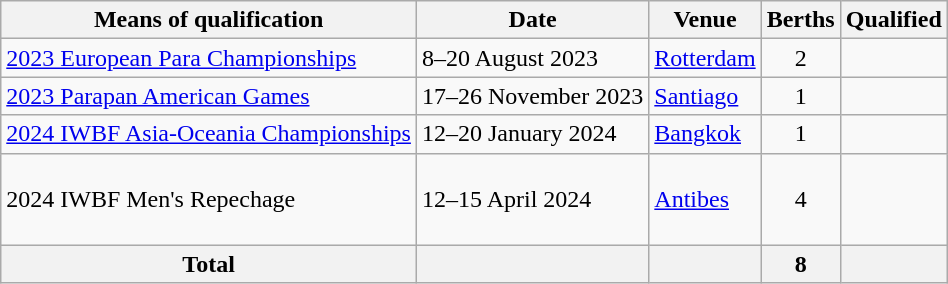<table class="wikitable">
<tr>
<th>Means of qualification</th>
<th>Date</th>
<th>Venue</th>
<th>Berths</th>
<th>Qualified</th>
</tr>
<tr>
<td><a href='#'>2023 European Para Championships</a></td>
<td>8–20 August 2023</td>
<td> <a href='#'>Rotterdam</a></td>
<td align="center">2</td>
<td><br></td>
</tr>
<tr>
<td><a href='#'>2023 Parapan American Games</a></td>
<td>17–26 November 2023</td>
<td> <a href='#'>Santiago</a></td>
<td align=center>1</td>
<td></td>
</tr>
<tr>
<td><a href='#'>2024 IWBF Asia-Oceania Championships</a></td>
<td>12–20 January 2024</td>
<td><a href='#'>Bangkok</a></td>
<td align="center">1</td>
<td></td>
</tr>
<tr>
<td>2024 IWBF Men's Repechage</td>
<td>12–15 April 2024</td>
<td> <a href='#'>Antibes</a></td>
<td align=center>4</td>
<td><br><br><br></td>
</tr>
<tr>
<th>Total</th>
<th></th>
<th></th>
<th align="center">8</th>
<th></th>
</tr>
</table>
